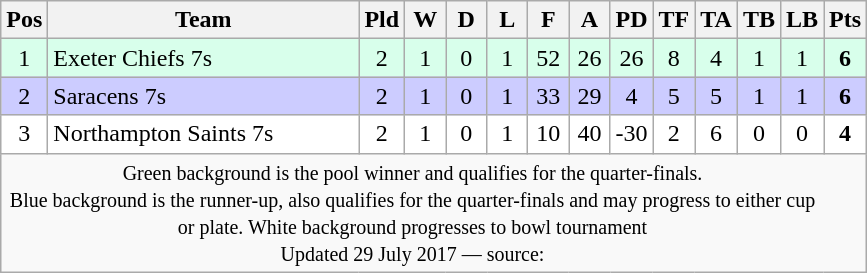<table class="wikitable" style="text-align: center;">
<tr>
<th width="20">Pos</th>
<th width="200">Team</th>
<th width="20">Pld</th>
<th width="20">W</th>
<th width="20">D</th>
<th width="20">L</th>
<th width="20">F</th>
<th width="20">A</th>
<th width="20">PD</th>
<th width="20">TF</th>
<th width="20">TA</th>
<th width="20">TB</th>
<th width="20">LB</th>
<th width="20">Pts</th>
</tr>
<tr bgcolor=#d8ffeb>
<td>1</td>
<td align=left>Exeter Chiefs 7s</td>
<td>2</td>
<td>1</td>
<td>0</td>
<td>1</td>
<td>52</td>
<td>26</td>
<td>26</td>
<td>8</td>
<td>4</td>
<td>1</td>
<td>1</td>
<td><strong>6</strong></td>
</tr>
<tr bgcolor=#ccccff>
<td>2</td>
<td align=left>Saracens 7s</td>
<td>2</td>
<td>1</td>
<td>0</td>
<td>1</td>
<td>33</td>
<td>29</td>
<td>4</td>
<td>5</td>
<td>5</td>
<td>1</td>
<td>1</td>
<td><strong>6</strong></td>
</tr>
<tr bgcolor=#ffffff +>
<td>3</td>
<td align=left>Northampton Saints 7s</td>
<td>2</td>
<td>1</td>
<td>0</td>
<td>1</td>
<td>10</td>
<td>40</td>
<td>-30</td>
<td>2</td>
<td>6</td>
<td>0</td>
<td>0</td>
<td><strong>4</strong></td>
</tr>
<tr align=center>
<td colspan="13" style="border:0px"><small>Green background is the pool winner and qualifies for the quarter-finals.<br>Blue background is the runner-up, also qualifies for the quarter-finals and may progress to either cup or plate. White background progresses to bowl tournament<br>Updated 29 July 2017 — source: </small></td>
</tr>
</table>
